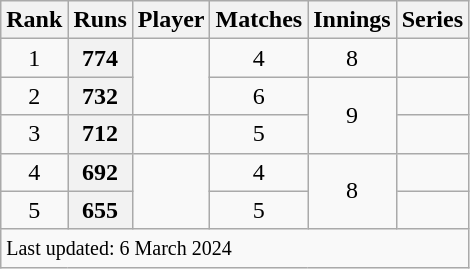<table class="wikitable sortable">
<tr>
<th scope=col>Rank</th>
<th scope=col>Runs</th>
<th scope=col>Player</th>
<th scope=col>Matches</th>
<th scope=col>Innings</th>
<th scope=col>Series</th>
</tr>
<tr>
<td align=center>1</td>
<th scope=row style="text-align:center;">774</th>
<td rowspan=2></td>
<td align=center>4</td>
<td align=center>8</td>
<td></td>
</tr>
<tr>
<td align=center>2</td>
<th scope=row style=text-align:center;>732</th>
<td align=center>6</td>
<td align=center rowspan=2>9</td>
<td></td>
</tr>
<tr>
<td align=center>3</td>
<th scope=row style=text-align:center;>712</th>
<td></td>
<td align="center">5</td>
<td></td>
</tr>
<tr>
<td align="center">4</td>
<th scope="row" style="text-align:center;">692</th>
<td rowspan=2></td>
<td align="center">4</td>
<td align="center" rowspan=2>8</td>
<td></td>
</tr>
<tr>
<td align="center">5</td>
<th scope="row" style="text-align:center;">655</th>
<td align="center">5</td>
<td></td>
</tr>
<tr class=sortbottom>
<td colspan=6><small>Last updated: 6 March 2024</small></td>
</tr>
</table>
